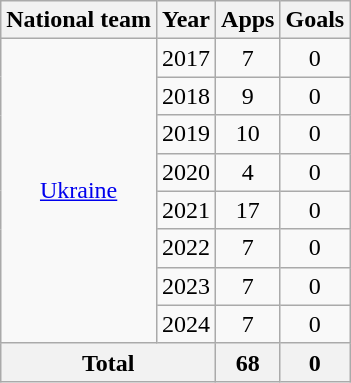<table class="wikitable" style="text-align:center">
<tr>
<th>National team</th>
<th>Year</th>
<th>Apps</th>
<th>Goals</th>
</tr>
<tr>
<td rowspan="8"><a href='#'>Ukraine</a></td>
<td>2017</td>
<td>7</td>
<td>0</td>
</tr>
<tr>
<td>2018</td>
<td>9</td>
<td>0</td>
</tr>
<tr>
<td>2019</td>
<td>10</td>
<td>0</td>
</tr>
<tr>
<td>2020</td>
<td>4</td>
<td>0</td>
</tr>
<tr>
<td>2021</td>
<td>17</td>
<td>0</td>
</tr>
<tr>
<td>2022</td>
<td>7</td>
<td>0</td>
</tr>
<tr>
<td>2023</td>
<td>7</td>
<td>0</td>
</tr>
<tr>
<td>2024</td>
<td>7</td>
<td>0</td>
</tr>
<tr>
<th colspan="2">Total</th>
<th>68</th>
<th>0</th>
</tr>
</table>
